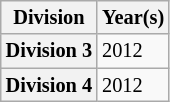<table class="wikitable" style="font-size:85%">
<tr>
<th scope="col">Division</th>
<th scope="col">Year(s)</th>
</tr>
<tr>
<th scope="row">Division 3</th>
<td>2012</td>
</tr>
<tr>
<th scope="row">Division 4</th>
<td>2012</td>
</tr>
</table>
